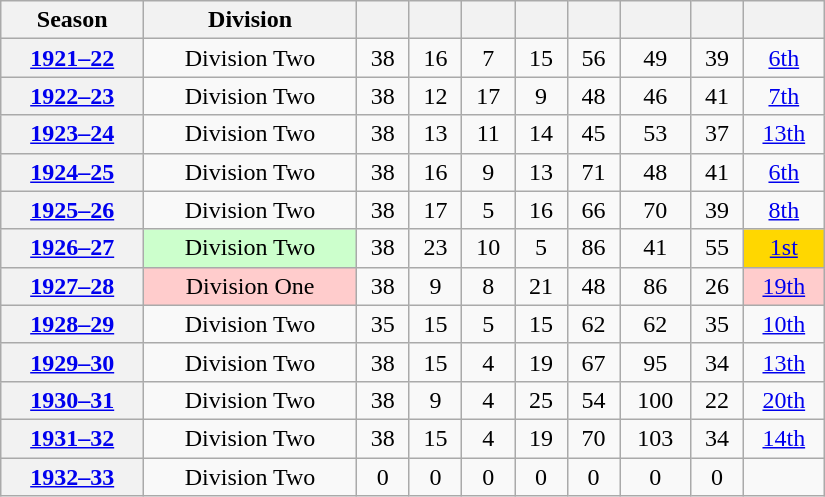<table class="wikitable sortable plainrowheaders" style="text-align:center; width:550px">
<tr>
<th scope=col>Season</th>
<th scope=col>Division</th>
<th scope=col></th>
<th scope=col></th>
<th scope=col></th>
<th scope=col></th>
<th scope=col></th>
<th scope=col></th>
<th scope=col data-sort-type="number"></th>
<th scope=col data-sort-type="number"></th>
</tr>
<tr>
<th scope="row"><a href='#'>1921–22</a></th>
<td>Division Two</td>
<td>38</td>
<td>16</td>
<td>7</td>
<td>15</td>
<td>56</td>
<td>49</td>
<td>39</td>
<td><a href='#'>6th</a></td>
</tr>
<tr>
<th scope="row"><a href='#'>1922–23</a></th>
<td>Division Two</td>
<td>38</td>
<td>12</td>
<td>17</td>
<td>9</td>
<td>48</td>
<td>46</td>
<td>41</td>
<td><a href='#'>7th</a></td>
</tr>
<tr>
<th scope="row"><a href='#'>1923–24</a></th>
<td>Division Two</td>
<td>38</td>
<td>13</td>
<td>11</td>
<td>14</td>
<td>45</td>
<td>53</td>
<td>37</td>
<td><a href='#'>13th</a></td>
</tr>
<tr>
<th scope="row"><a href='#'>1924–25</a></th>
<td>Division Two</td>
<td>38</td>
<td>16</td>
<td>9</td>
<td>13</td>
<td>71</td>
<td>48</td>
<td>41</td>
<td><a href='#'>6th</a></td>
</tr>
<tr>
<th scope="row"><a href='#'>1925–26</a></th>
<td>Division Two</td>
<td>38</td>
<td>17</td>
<td>5</td>
<td>16</td>
<td>66</td>
<td>70</td>
<td>39</td>
<td><a href='#'>8th</a></td>
</tr>
<tr>
<th scope="row"><a href='#'>1926–27</a></th>
<td style="background-color:#cfc;">Division Two </td>
<td>38</td>
<td>23</td>
<td>10</td>
<td>5</td>
<td>86</td>
<td>41</td>
<td>55</td>
<td style="background-color:gold;"><a href='#'>1st</a></td>
</tr>
<tr>
<th scope="row"><a href='#'>1927–28</a></th>
<td style="background-color:#fcc;">Division One </td>
<td>38</td>
<td>9</td>
<td>8</td>
<td>21</td>
<td>48</td>
<td>86</td>
<td>26</td>
<td style="background-color:#fcc;"><a href='#'>19th</a></td>
</tr>
<tr>
<th scope="row"><a href='#'>1928–29</a></th>
<td>Division Two</td>
<td>35</td>
<td>15</td>
<td>5</td>
<td>15</td>
<td>62</td>
<td>62</td>
<td>35</td>
<td><a href='#'>10th</a></td>
</tr>
<tr>
<th scope="row"><a href='#'>1929–30</a></th>
<td>Division Two</td>
<td>38</td>
<td>15</td>
<td>4</td>
<td>19</td>
<td>67</td>
<td>95</td>
<td>34</td>
<td><a href='#'>13th</a></td>
</tr>
<tr>
<th scope="row"><a href='#'>1930–31</a></th>
<td>Division Two</td>
<td>38</td>
<td>9</td>
<td>4</td>
<td>25</td>
<td>54</td>
<td>100</td>
<td>22</td>
<td><a href='#'>20th</a></td>
</tr>
<tr>
<th scope="row"><a href='#'>1931–32</a></th>
<td>Division Two</td>
<td>38</td>
<td>15</td>
<td>4</td>
<td>19</td>
<td>70</td>
<td>103</td>
<td>34</td>
<td><a href='#'>14th</a></td>
</tr>
<tr>
<th scope="row"><a href='#'>1932–33</a></th>
<td>Division Two</td>
<td>0</td>
<td>0</td>
<td>0</td>
<td>0</td>
<td>0</td>
<td>0</td>
<td>0</td>
<td></td>
</tr>
</table>
